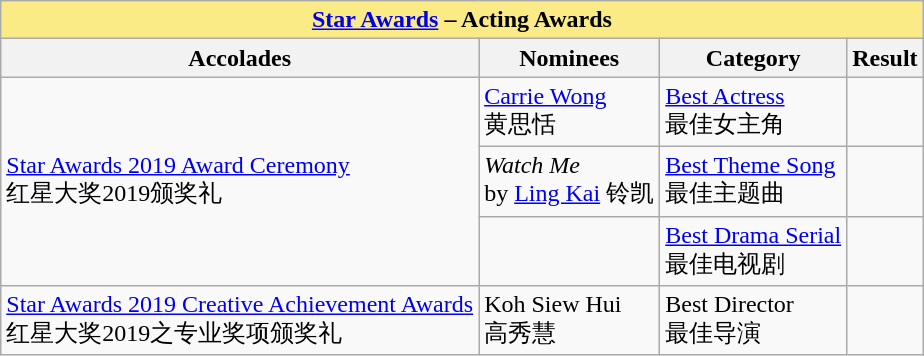<table class="wikitable sortable">
<tr>
<th colspan="4" -  style="background:#faeb86; text-align:center;"><a href='#'>Star Awards</a> – Acting Awards</th>
</tr>
<tr>
<th>Accolades</th>
<th>Nominees</th>
<th>Category</th>
<th>Result</th>
</tr>
<tr>
<td rowspan="3"><a href='#'>Star Awards 2019 Award Ceremony</a> <br> 红星大奖2019颁奖礼</td>
<td><a href='#'>Carrie Wong</a> <br> 黄思恬</td>
<td><a href='#'>Best Actress</a> <br> 最佳女主角</td>
<td></td>
</tr>
<tr>
<td><em>Watch Me</em> <br> by <a href='#'>Ling Kai</a> 铃凯</td>
<td><a href='#'>Best Theme Song</a> <br> 最佳主题曲</td>
<td></td>
</tr>
<tr>
<td></td>
<td><a href='#'>Best Drama Serial</a> <br> 最佳电视剧</td>
<td></td>
</tr>
<tr>
<td><a href='#'>Star Awards 2019 Creative Achievement Awards</a> <br> 红星大奖2019之专业奖项颁奖礼</td>
<td>Koh Siew Hui <br>高秀慧</td>
<td>Best Director <br> 最佳导演</td>
<td></td>
</tr>
</table>
